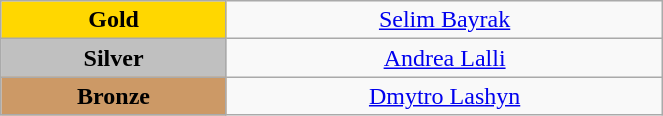<table class="wikitable" style="text-align:center; " width="35%">
<tr>
<td bgcolor="gold"><strong>Gold</strong></td>
<td><a href='#'>Selim Bayrak</a><br>  <small><em></em></small></td>
</tr>
<tr>
<td bgcolor="silver"><strong>Silver</strong></td>
<td><a href='#'>Andrea Lalli</a><br>  <small><em></em></small></td>
</tr>
<tr>
<td bgcolor="CC9966"><strong>Bronze</strong></td>
<td><a href='#'>Dmytro Lashyn</a><br>  <small><em></em></small></td>
</tr>
</table>
